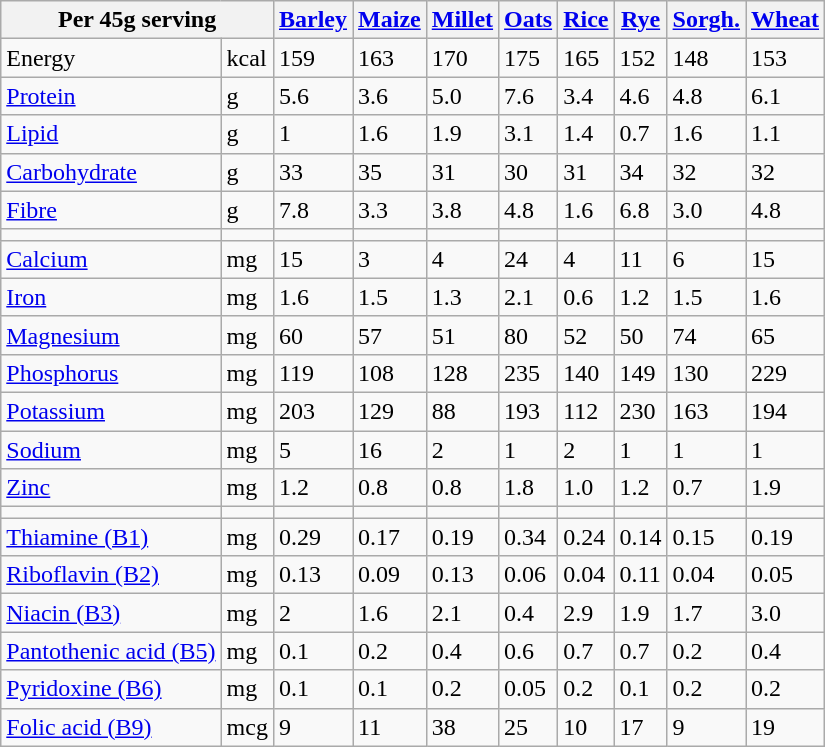<table class="wikitable">
<tr>
<th colspan="2">Per 45g serving</th>
<th><a href='#'>Barley</a></th>
<th><a href='#'>Maize</a></th>
<th><a href='#'>Millet</a></th>
<th><a href='#'>Oats</a></th>
<th><a href='#'>Rice</a></th>
<th><a href='#'>Rye</a></th>
<th><a href='#'>Sorgh.</a></th>
<th><a href='#'>Wheat</a></th>
</tr>
<tr>
<td>Energy</td>
<td>kcal</td>
<td>159</td>
<td>163</td>
<td>170</td>
<td>175</td>
<td>165</td>
<td>152</td>
<td>148</td>
<td>153</td>
</tr>
<tr>
<td><a href='#'>Protein</a></td>
<td>g</td>
<td>5.6</td>
<td>3.6</td>
<td>5.0</td>
<td>7.6</td>
<td>3.4</td>
<td>4.6</td>
<td>4.8</td>
<td>6.1</td>
</tr>
<tr>
<td><a href='#'>Lipid</a></td>
<td>g</td>
<td>1</td>
<td>1.6</td>
<td>1.9</td>
<td>3.1</td>
<td>1.4</td>
<td>0.7</td>
<td>1.6</td>
<td>1.1</td>
</tr>
<tr>
<td><a href='#'>Carbohydrate</a></td>
<td>g</td>
<td>33</td>
<td>35</td>
<td>31</td>
<td>30</td>
<td>31</td>
<td>34</td>
<td>32</td>
<td>32</td>
</tr>
<tr>
<td><a href='#'>Fibre</a></td>
<td>g</td>
<td>7.8</td>
<td>3.3</td>
<td>3.8</td>
<td>4.8</td>
<td>1.6</td>
<td>6.8</td>
<td>3.0</td>
<td>4.8</td>
</tr>
<tr>
<td></td>
<td></td>
<td></td>
<td></td>
<td></td>
<td></td>
<td></td>
<td></td>
<td></td>
<td></td>
</tr>
<tr>
<td><a href='#'>Calcium</a></td>
<td>mg</td>
<td>15</td>
<td>3</td>
<td>4</td>
<td>24</td>
<td>4</td>
<td>11</td>
<td>6</td>
<td>15</td>
</tr>
<tr>
<td><a href='#'>Iron</a></td>
<td>mg</td>
<td>1.6</td>
<td>1.5</td>
<td>1.3</td>
<td>2.1</td>
<td>0.6</td>
<td>1.2</td>
<td>1.5</td>
<td>1.6</td>
</tr>
<tr>
<td><a href='#'>Magnesium</a></td>
<td>mg</td>
<td>60</td>
<td>57</td>
<td>51</td>
<td>80</td>
<td>52</td>
<td>50</td>
<td>74</td>
<td>65</td>
</tr>
<tr>
<td><a href='#'>Phosphorus</a></td>
<td>mg</td>
<td>119</td>
<td>108</td>
<td>128</td>
<td>235</td>
<td>140</td>
<td>149</td>
<td>130</td>
<td>229</td>
</tr>
<tr>
<td><a href='#'>Potassium</a></td>
<td>mg</td>
<td>203</td>
<td>129</td>
<td>88</td>
<td>193</td>
<td>112</td>
<td>230</td>
<td>163</td>
<td>194</td>
</tr>
<tr>
<td><a href='#'>Sodium</a></td>
<td>mg</td>
<td>5</td>
<td>16</td>
<td>2</td>
<td>1</td>
<td>2</td>
<td>1</td>
<td>1</td>
<td>1</td>
</tr>
<tr>
<td><a href='#'>Zinc</a></td>
<td>mg</td>
<td>1.2</td>
<td>0.8</td>
<td>0.8</td>
<td>1.8</td>
<td>1.0</td>
<td>1.2</td>
<td>0.7</td>
<td>1.9</td>
</tr>
<tr>
<td></td>
<td></td>
<td></td>
<td></td>
<td></td>
<td></td>
<td></td>
<td></td>
<td></td>
<td></td>
</tr>
<tr>
<td><a href='#'>Thiamine (B1)</a></td>
<td>mg</td>
<td>0.29</td>
<td>0.17</td>
<td>0.19</td>
<td>0.34</td>
<td>0.24</td>
<td>0.14</td>
<td>0.15</td>
<td>0.19</td>
</tr>
<tr>
<td><a href='#'>Riboflavin (B2)</a></td>
<td>mg</td>
<td>0.13</td>
<td>0.09</td>
<td>0.13</td>
<td>0.06</td>
<td>0.04</td>
<td>0.11</td>
<td>0.04</td>
<td>0.05</td>
</tr>
<tr>
<td><a href='#'>Niacin (B3)</a></td>
<td>mg</td>
<td>2</td>
<td>1.6</td>
<td>2.1</td>
<td>0.4</td>
<td>2.9</td>
<td>1.9</td>
<td>1.7</td>
<td>3.0</td>
</tr>
<tr>
<td><a href='#'>Pantothenic acid (B5)</a></td>
<td>mg</td>
<td>0.1</td>
<td>0.2</td>
<td>0.4</td>
<td>0.6</td>
<td>0.7</td>
<td>0.7</td>
<td>0.2</td>
<td>0.4</td>
</tr>
<tr>
<td><a href='#'>Pyridoxine (B6)</a></td>
<td>mg</td>
<td>0.1</td>
<td>0.1</td>
<td>0.2</td>
<td>0.05</td>
<td>0.2</td>
<td>0.1</td>
<td>0.2</td>
<td>0.2</td>
</tr>
<tr>
<td><a href='#'>Folic acid (B9)</a></td>
<td>mcg</td>
<td>9</td>
<td>11</td>
<td>38</td>
<td>25</td>
<td>10</td>
<td>17</td>
<td>9</td>
<td>19</td>
</tr>
</table>
